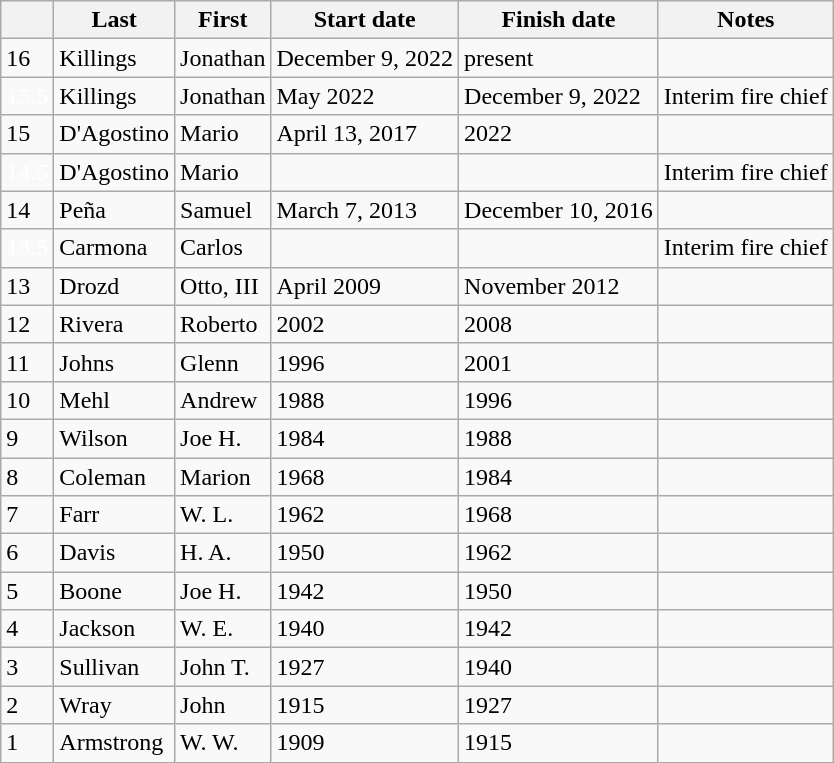<table class="wikitable sortable plainrowheaders">
<tr>
<th scope="col"></th>
<th scope="col">Last</th>
<th scope="col">First</th>
<th scope="col">Start date</th>
<th scope="col">Finish date</th>
<th scope="col" class="unsortable">Notes</th>
</tr>
<tr>
<td>16</td>
<td>Killings</td>
<td>Jonathan</td>
<td>December 9, 2022</td>
<td>present</td>
<td></td>
</tr>
<tr>
<td scope="cell" style=color:white>15.5</td>
<td>Killings</td>
<td>Jonathan</td>
<td>May 2022</td>
<td>December 9, 2022</td>
<td>Interim fire chief</td>
</tr>
<tr>
<td>15</td>
<td>D'Agostino</td>
<td>Mario</td>
<td>April 13, 2017</td>
<td>2022</td>
<td></td>
</tr>
<tr>
<td scope="cell" style=color:white>14.5</td>
<td>D'Agostino</td>
<td>Mario</td>
<td></td>
<td></td>
<td>Interim fire chief</td>
</tr>
<tr>
<td>14</td>
<td>Peña</td>
<td>Samuel</td>
<td>March 7, 2013</td>
<td>December 10, 2016</td>
<td></td>
</tr>
<tr>
<td scope="cell" style=color:white>13.5</td>
<td>Carmona</td>
<td>Carlos</td>
<td></td>
<td></td>
<td>Interim fire chief</td>
</tr>
<tr>
<td>13</td>
<td>Drozd</td>
<td>Otto, III</td>
<td>April 2009</td>
<td>November 2012</td>
<td></td>
</tr>
<tr>
<td>12</td>
<td>Rivera</td>
<td>Roberto</td>
<td>2002</td>
<td>2008</td>
<td></td>
</tr>
<tr>
<td>11</td>
<td>Johns</td>
<td>Glenn</td>
<td>1996</td>
<td>2001</td>
<td></td>
</tr>
<tr>
<td>10</td>
<td>Mehl</td>
<td>Andrew</td>
<td>1988</td>
<td>1996</td>
<td></td>
</tr>
<tr>
<td>9</td>
<td>Wilson</td>
<td>Joe H.</td>
<td>1984</td>
<td>1988</td>
<td></td>
</tr>
<tr>
<td>8</td>
<td>Coleman</td>
<td>Marion</td>
<td>1968</td>
<td>1984</td>
<td></td>
</tr>
<tr>
<td>7</td>
<td>Farr</td>
<td>W. L.</td>
<td>1962</td>
<td>1968</td>
<td></td>
</tr>
<tr>
<td>6</td>
<td>Davis</td>
<td>H. A.</td>
<td>1950</td>
<td>1962</td>
<td></td>
</tr>
<tr>
<td>5</td>
<td>Boone</td>
<td>Joe H.</td>
<td>1942</td>
<td>1950</td>
<td></td>
</tr>
<tr>
<td>4</td>
<td>Jackson</td>
<td>W. E.</td>
<td>1940</td>
<td>1942</td>
<td></td>
</tr>
<tr>
<td>3</td>
<td>Sullivan</td>
<td>John T.</td>
<td>1927</td>
<td>1940</td>
<td></td>
</tr>
<tr>
<td>2</td>
<td>Wray</td>
<td>John</td>
<td>1915</td>
<td>1927</td>
<td></td>
</tr>
<tr>
<td>1</td>
<td>Armstrong</td>
<td>W. W.</td>
<td>1909</td>
<td>1915</td>
<td></td>
</tr>
</table>
